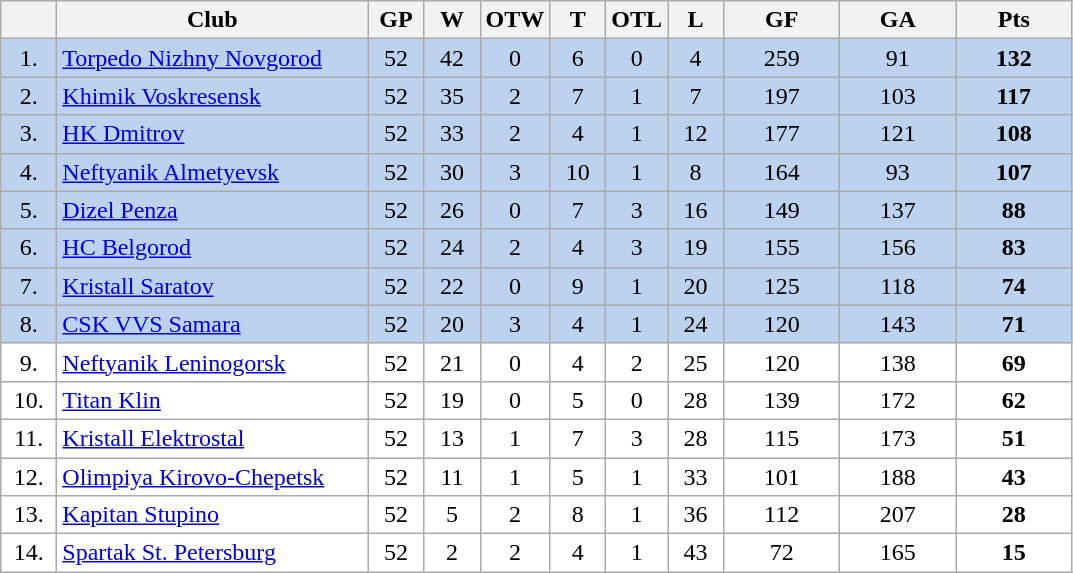<table class="wikitable">
<tr>
<th width="30"></th>
<th width="200">Club</th>
<th width="30">GP</th>
<th width="30">W</th>
<th width="30">OTW</th>
<th width="30">T</th>
<th width="30">OTL</th>
<th width="30">L</th>
<th width="70">GF</th>
<th width="70">GA</th>
<th width="70">Pts</th>
</tr>
<tr bgcolor="#BCD2EE" align="center">
<td>1.</td>
<td align="left"><a href='#'>Torpedo Nizhny Novgorod</a></td>
<td>52</td>
<td>42</td>
<td>0</td>
<td>6</td>
<td>0</td>
<td>4</td>
<td>259</td>
<td>91</td>
<td><strong>132</strong></td>
</tr>
<tr bgcolor="#BCD2EE" align="center">
<td>2.</td>
<td align="left"><a href='#'>Khimik Voskresensk</a></td>
<td>52</td>
<td>35</td>
<td>2</td>
<td>7</td>
<td>1</td>
<td>7</td>
<td>197</td>
<td>103</td>
<td><strong>117</strong></td>
</tr>
<tr bgcolor="#BCD2EE" align="center">
<td>3.</td>
<td align="left"><a href='#'>HK Dmitrov</a></td>
<td>52</td>
<td>33</td>
<td>2</td>
<td>4</td>
<td>1</td>
<td>12</td>
<td>177</td>
<td>121</td>
<td><strong>108</strong></td>
</tr>
<tr bgcolor="#BCD2EE" align="center">
<td>4.</td>
<td align="left"><a href='#'>Neftyanik Almetyevsk</a></td>
<td>52</td>
<td>30</td>
<td>3</td>
<td>10</td>
<td>1</td>
<td>8</td>
<td>164</td>
<td>93</td>
<td><strong>107</strong></td>
</tr>
<tr bgcolor="#BCD2EE" align="center">
<td>5.</td>
<td align="left"><a href='#'>Dizel Penza</a></td>
<td>52</td>
<td>26</td>
<td>0</td>
<td>7</td>
<td>3</td>
<td>16</td>
<td>149</td>
<td>137</td>
<td><strong>88</strong></td>
</tr>
<tr bgcolor="#BCD2EE" align="center">
<td>6.</td>
<td align="left"><a href='#'>HC Belgorod</a></td>
<td>52</td>
<td>24</td>
<td>2</td>
<td>4</td>
<td>3</td>
<td>19</td>
<td>155</td>
<td>156</td>
<td><strong>83</strong></td>
</tr>
<tr bgcolor="#BCD2EE" align="center">
<td>7.</td>
<td align="left"><a href='#'>Kristall Saratov</a></td>
<td>52</td>
<td>22</td>
<td>0</td>
<td>9</td>
<td>1</td>
<td>20</td>
<td>125</td>
<td>118</td>
<td><strong>74</strong></td>
</tr>
<tr bgcolor="#BCD2EE" align="center">
<td>8.</td>
<td align="left"><a href='#'>CSK VVS Samara</a></td>
<td>52</td>
<td>20</td>
<td>3</td>
<td>4</td>
<td>1</td>
<td>24</td>
<td>120</td>
<td>143</td>
<td><strong>71</strong></td>
</tr>
<tr bgcolor="#FFFFFF" align="center">
<td>9.</td>
<td align="left"><a href='#'>Neftyanik Leninogorsk</a></td>
<td>52</td>
<td>21</td>
<td>0</td>
<td>4</td>
<td>2</td>
<td>25</td>
<td>120</td>
<td>138</td>
<td><strong>69</strong></td>
</tr>
<tr bgcolor="#FFFFFF" align="center">
<td>10.</td>
<td align="left"><a href='#'>Titan Klin</a></td>
<td>52</td>
<td>19</td>
<td>0</td>
<td>5</td>
<td>0</td>
<td>28</td>
<td>139</td>
<td>172</td>
<td><strong>62</strong></td>
</tr>
<tr bgcolor="#FFFFFF" align="center">
<td>11.</td>
<td align="left"><a href='#'>Kristall Elektrostal</a></td>
<td>52</td>
<td>13</td>
<td>1</td>
<td>7</td>
<td>3</td>
<td>28</td>
<td>115</td>
<td>173</td>
<td><strong>51</strong></td>
</tr>
<tr bgcolor="#FFFFFF" align="center">
<td>12.</td>
<td align="left"><a href='#'>Olimpiya Kirovo-Chepetsk</a></td>
<td>52</td>
<td>11</td>
<td>1</td>
<td>5</td>
<td>1</td>
<td>33</td>
<td>101</td>
<td>188</td>
<td><strong>43</strong></td>
</tr>
<tr bgcolor="#FFFFFF" align="center">
<td>13.</td>
<td align="left"><a href='#'>Kapitan Stupino</a></td>
<td>52</td>
<td>5</td>
<td>2</td>
<td>8</td>
<td>1</td>
<td>36</td>
<td>112</td>
<td>207</td>
<td><strong>28</strong></td>
</tr>
<tr bgcolor="#FFFFFF" align="center">
<td>14.</td>
<td align="left"><a href='#'>Spartak St. Petersburg</a></td>
<td>52</td>
<td>2</td>
<td>2</td>
<td>4</td>
<td>1</td>
<td>43</td>
<td>72</td>
<td>165</td>
<td><strong>15</strong></td>
</tr>
</table>
